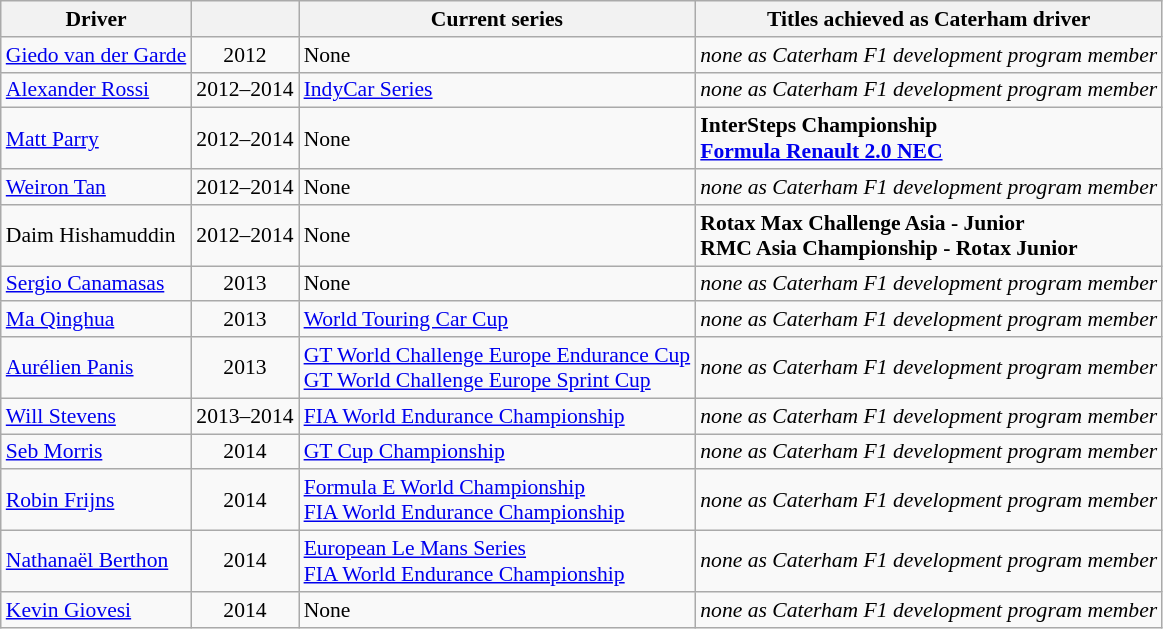<table class="wikitable sortable" style="font-size: 90%;">
<tr>
<th>Driver</th>
<th></th>
<th>Current series</th>
<th>Titles achieved as Caterham driver</th>
</tr>
<tr>
<td> <a href='#'>Giedo van der Garde</a></td>
<td align=center>2012</td>
<td>None</td>
<td><em>none as Caterham F1 development program member</em></td>
</tr>
<tr>
<td> <a href='#'>Alexander Rossi</a></td>
<td align=center>2012–2014</td>
<td><a href='#'>IndyCar Series</a></td>
<td><em>none as Caterham F1 development program member</em></td>
</tr>
<tr>
<td> <a href='#'>Matt Parry</a></td>
<td align=center>2012–2014</td>
<td>None</td>
<td><strong>InterSteps Championship</strong><br><strong><a href='#'>Formula Renault 2.0 NEC</a></strong></td>
</tr>
<tr>
<td> <a href='#'>Weiron Tan</a></td>
<td align=center>2012–2014</td>
<td>None</td>
<td><em>none as Caterham F1 development program member</em></td>
</tr>
<tr>
<td> Daim Hishamuddin</td>
<td align=center>2012–2014</td>
<td>None</td>
<td><strong>Rotax Max Challenge Asia - Junior</strong><br><strong>RMC Asia Championship - Rotax Junior</strong></td>
</tr>
<tr>
<td> <a href='#'>Sergio Canamasas</a></td>
<td align=center>2013</td>
<td>None</td>
<td><em>none as Caterham F1 development program member</em></td>
</tr>
<tr>
<td> <a href='#'>Ma Qinghua</a></td>
<td align=center>2013</td>
<td><a href='#'>World Touring Car Cup</a></td>
<td><em>none as Caterham F1 development program member</em></td>
</tr>
<tr>
<td> <a href='#'>Aurélien Panis</a></td>
<td align=center>2013</td>
<td><a href='#'>GT World Challenge Europe Endurance Cup</a> <br> <a href='#'>GT World Challenge Europe Sprint Cup</a></td>
<td><em>none as Caterham F1 development program member</em></td>
</tr>
<tr>
<td> <a href='#'>Will Stevens</a></td>
<td align=center>2013–2014</td>
<td><a href='#'>FIA World Endurance Championship</a></td>
<td><em>none as Caterham F1 development program member</em></td>
</tr>
<tr>
<td> <a href='#'>Seb Morris</a></td>
<td align=center>2014</td>
<td><a href='#'>GT Cup Championship</a></td>
<td><em>none as Caterham F1 development program member</em></td>
</tr>
<tr>
<td> <a href='#'>Robin Frijns</a></td>
<td align=center>2014</td>
<td><a href='#'>Formula E World Championship</a> <br> <a href='#'>FIA World Endurance Championship</a></td>
<td><em>none as Caterham F1 development program member</em></td>
</tr>
<tr>
<td> <a href='#'>Nathanaël Berthon</a></td>
<td align=center>2014</td>
<td><a href='#'>European Le Mans Series</a> <br> <a href='#'>FIA World Endurance Championship</a></td>
<td><em>none as Caterham F1 development program member</em></td>
</tr>
<tr>
<td> <a href='#'>Kevin Giovesi</a></td>
<td align=center>2014</td>
<td>None</td>
<td><em>none as Caterham F1 development program member</em></td>
</tr>
</table>
